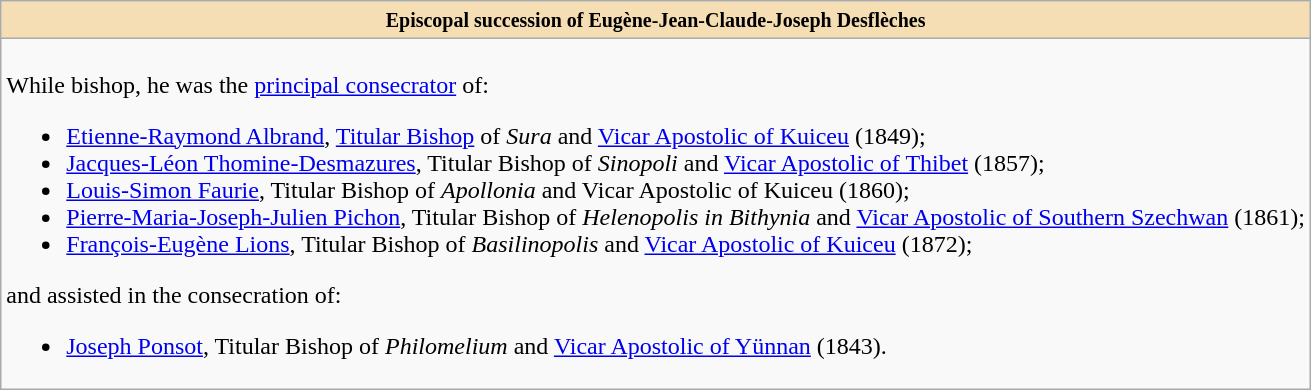<table role="presentation" class="wikitable mw-collapsible mw-collapsed"|>
<tr>
<th style="background:#F5DEB3"><small>Episcopal succession of Eugène-Jean-Claude-Joseph Desflèches</small></th>
</tr>
<tr>
<td><br>While bishop, he was the <a href='#'>principal consecrator</a> of:<ul><li><a href='#'>Etienne-Raymond Albrand</a>, <a href='#'>Titular Bishop</a> of <em>Sura</em> and <a href='#'>Vicar Apostolic of Kuiceu</a> (1849);</li><li><a href='#'>Jacques-Léon Thomine-Desmazures</a>, Titular Bishop of <em>Sinopoli</em> and <a href='#'>Vicar Apostolic of Thibet</a> (1857);</li><li><a href='#'>Louis-Simon Faurie</a>, Titular Bishop of <em>Apollonia</em> and Vicar Apostolic of Kuiceu (1860);</li><li><a href='#'>Pierre-Maria-Joseph-Julien Pichon</a>, Titular Bishop of <em>Helenopolis in Bithynia</em> and <a href='#'>Vicar Apostolic of Southern Szechwan</a> (1861);</li><li><a href='#'>François-Eugène Lions</a>, Titular Bishop of <em>Basilinopolis</em> and <a href='#'>Vicar Apostolic of Kuiceu</a> (1872);</li></ul>and assisted in the consecration of:<ul><li><a href='#'>Joseph Ponsot</a>, Titular Bishop of <em>Philomelium</em> and <a href='#'>Vicar Apostolic of Yünnan</a> (1843).</li></ul></td>
</tr>
</table>
